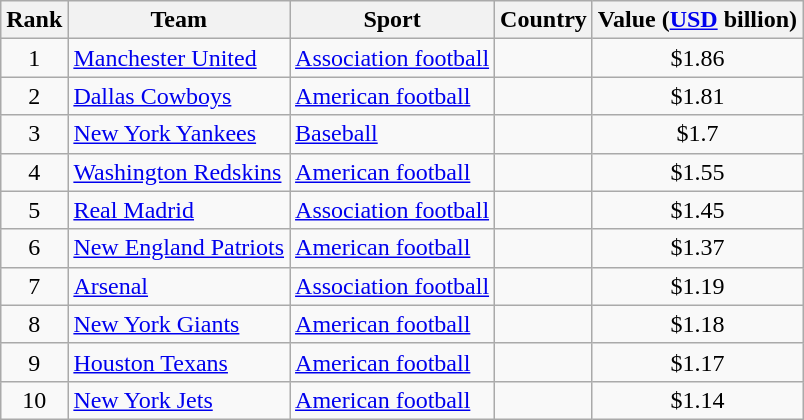<table class="sortable wikitable">
<tr>
<th>Rank</th>
<th>Team</th>
<th>Sport</th>
<th>Country</th>
<th>Value (<a href='#'>USD</a> billion)</th>
</tr>
<tr>
<td align="center">1</td>
<td><a href='#'>Manchester United</a></td>
<td><a href='#'>Association football</a></td>
<td></td>
<td align="center">$1.86</td>
</tr>
<tr>
<td align="center">2</td>
<td><a href='#'>Dallas Cowboys</a></td>
<td><a href='#'>American football</a></td>
<td></td>
<td align="center">$1.81</td>
</tr>
<tr>
<td align="center">3</td>
<td><a href='#'>New York Yankees</a></td>
<td><a href='#'>Baseball</a></td>
<td></td>
<td align="center">$1.7</td>
</tr>
<tr>
<td align="center">4</td>
<td><a href='#'>Washington Redskins</a></td>
<td><a href='#'>American football</a></td>
<td></td>
<td align="center">$1.55</td>
</tr>
<tr>
<td align="center">5</td>
<td><a href='#'>Real Madrid</a></td>
<td><a href='#'>Association football</a></td>
<td></td>
<td align="center">$1.45</td>
</tr>
<tr>
<td align="center">6</td>
<td><a href='#'>New England Patriots</a></td>
<td><a href='#'>American football</a></td>
<td></td>
<td align="center">$1.37</td>
</tr>
<tr>
<td align="center">7</td>
<td><a href='#'>Arsenal</a></td>
<td><a href='#'>Association football</a></td>
<td></td>
<td align="center">$1.19</td>
</tr>
<tr>
<td align="center">8</td>
<td><a href='#'>New York Giants</a></td>
<td><a href='#'>American football</a></td>
<td></td>
<td align="center">$1.18</td>
</tr>
<tr>
<td align="center">9</td>
<td><a href='#'>Houston Texans</a></td>
<td><a href='#'>American football</a></td>
<td></td>
<td align="center">$1.17</td>
</tr>
<tr>
<td align="center">10</td>
<td><a href='#'>New York Jets</a></td>
<td><a href='#'>American football</a></td>
<td></td>
<td align="center">$1.14</td>
</tr>
</table>
